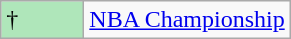<table class="wikitable">
<tr>
<td style="background-color:#AFE6BA; width:3em;">†</td>
<td><a href='#'>NBA Championship</a></td>
</tr>
</table>
